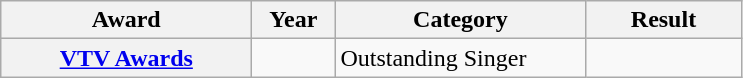<table class="wikitable plainrowheaders">
<tr>
<th scope="col" style="width:10em;">Award</th>
<th scope="col" style="width:3em;">Year</th>
<th scope="col" style="width:10em;">Category</th>
<th scope="col" style="width:6em;">Result</th>
</tr>
<tr>
<th scope="row"><a href='#'>VTV Awards</a></th>
<td></td>
<td>Outstanding Singer</td>
<td></td>
</tr>
</table>
